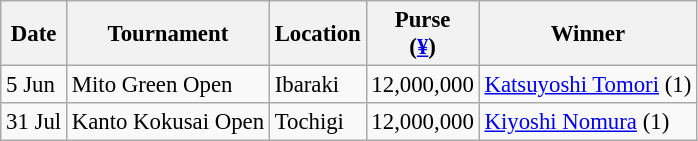<table class="wikitable" style="font-size:95%">
<tr>
<th>Date</th>
<th>Tournament</th>
<th>Location</th>
<th>Purse<br>(<a href='#'>¥</a>)</th>
<th>Winner</th>
</tr>
<tr>
<td>5 Jun</td>
<td>Mito Green Open</td>
<td>Ibaraki</td>
<td align=right>12,000,000</td>
<td> <a href='#'>Katsuyoshi Tomori</a> (1)</td>
</tr>
<tr>
<td>31 Jul</td>
<td>Kanto Kokusai Open</td>
<td>Tochigi</td>
<td align=right>12,000,000</td>
<td> <a href='#'>Kiyoshi Nomura</a> (1)</td>
</tr>
</table>
